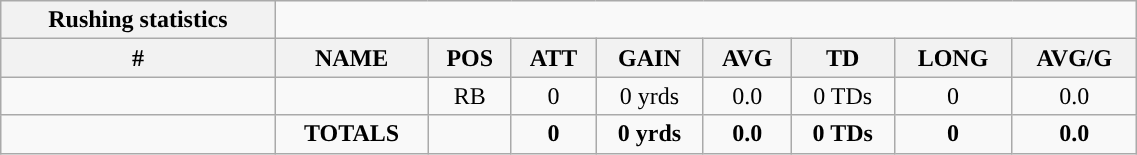<table style="width:60%; text-align:center;" class="wikitable collapsible collapsed">
<tr>
<th style="text-align:center; ">Rushing statistics</th>
</tr>
<tr>
<th>#</th>
<th>NAME</th>
<th>POS</th>
<th>ATT</th>
<th>GAIN</th>
<th>AVG</th>
<th>TD</th>
<th>LONG</th>
<th>AVG/G</th>
</tr>
<tr>
<td></td>
<td></td>
<td>RB</td>
<td>0</td>
<td>0 yrds</td>
<td>0.0</td>
<td>0 TDs</td>
<td>0</td>
<td>0.0</td>
</tr>
<tr>
<td></td>
<td><strong>TOTALS</strong></td>
<td></td>
<td><strong>0</strong></td>
<td><strong>0 yrds</strong></td>
<td><strong>0.0</strong></td>
<td><strong>0 TDs</strong></td>
<td><strong>0</strong></td>
<td><strong>0.0</strong></td>
</tr>
</table>
